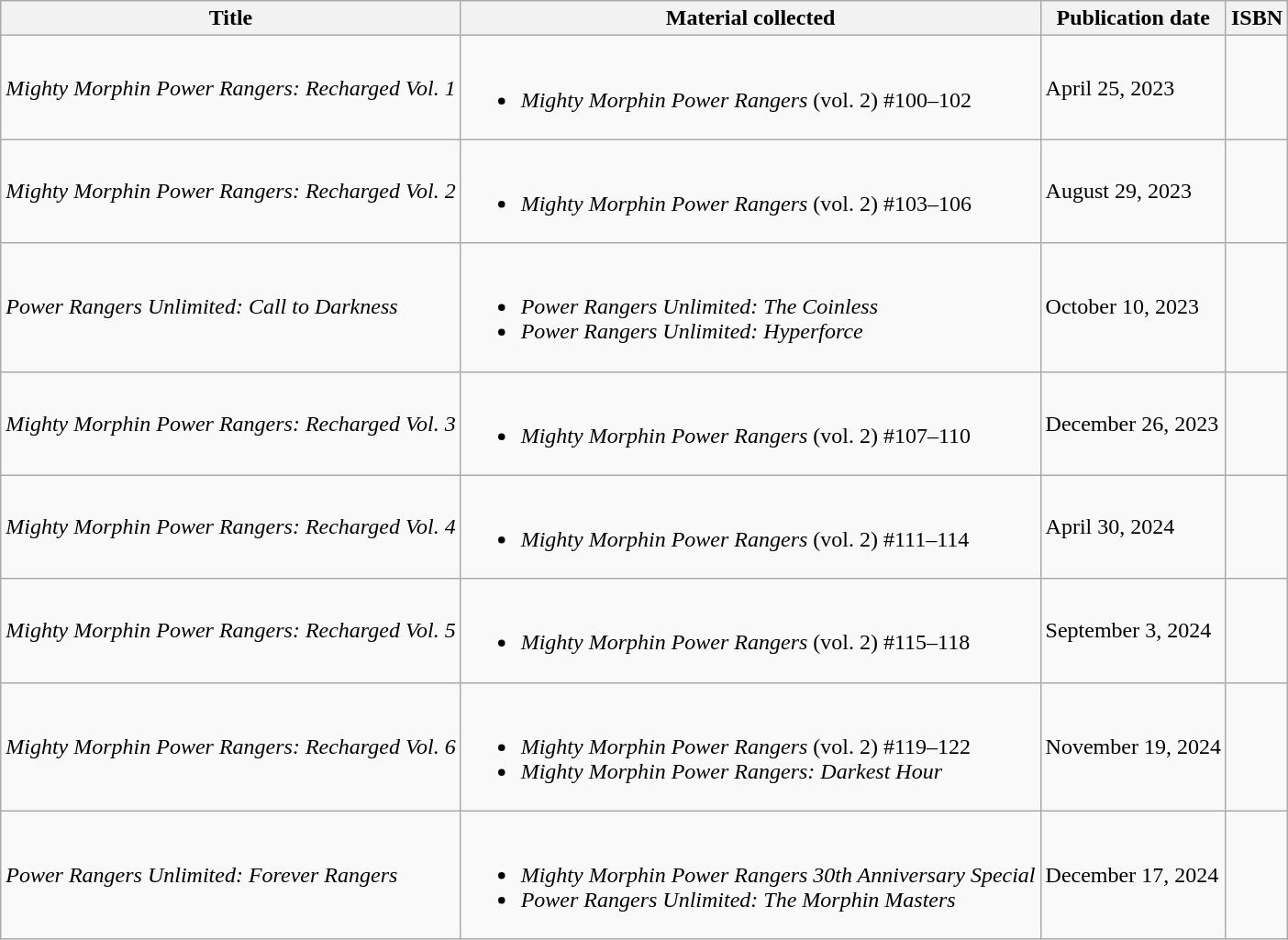<table class="wikitable">
<tr>
<th>Title</th>
<th>Material collected</th>
<th><strong>Publication date</strong></th>
<th>ISBN</th>
</tr>
<tr>
<td><em>Mighty Morphin Power Rangers: Recharged Vol. 1</em></td>
<td><br><ul><li><em>Mighty Morphin Power Rangers</em> (vol. 2) #100–102</li></ul></td>
<td>April 25, 2023</td>
<td></td>
</tr>
<tr>
<td><em>Mighty Morphin Power Rangers: Recharged Vol. 2</em></td>
<td><br><ul><li><em>Mighty Morphin Power Rangers</em> (vol. 2) #103–106</li></ul></td>
<td>August 29, 2023</td>
<td></td>
</tr>
<tr>
<td><em>Power Rangers Unlimited: Call to Darkness</em></td>
<td><br><ul><li><em>Power Rangers Unlimited: The Coinless</em></li><li><em>Power Rangers Unlimited: Hyperforce</em></li></ul></td>
<td>October 10, 2023</td>
<td></td>
</tr>
<tr>
<td><em>Mighty Morphin Power Rangers: Recharged Vol. 3</em></td>
<td><br><ul><li><em>Mighty Morphin Power Rangers</em> (vol. 2) #107–110</li></ul></td>
<td>December 26, 2023</td>
<td></td>
</tr>
<tr>
<td><em>Mighty Morphin Power Rangers: Recharged Vol. 4</em></td>
<td><br><ul><li><em>Mighty Morphin Power Rangers</em> (vol. 2) #111–114</li></ul></td>
<td>April 30, 2024</td>
<td></td>
</tr>
<tr>
<td><em>Mighty Morphin Power Rangers: Recharged Vol. 5</em></td>
<td><br><ul><li><em>Mighty Morphin Power Rangers</em> (vol. 2) #115–118</li></ul></td>
<td>September 3, 2024</td>
<td></td>
</tr>
<tr>
<td><em>Mighty Morphin Power Rangers: Recharged Vol. 6</em></td>
<td><br><ul><li><em>Mighty Morphin Power Rangers</em> (vol. 2) #119–122</li><li><em>Mighty Morphin Power Rangers: Darkest Hour</em></li></ul></td>
<td>November 19, 2024</td>
<td></td>
</tr>
<tr>
<td><em>Power Rangers Unlimited: Forever Rangers</em></td>
<td><br><ul><li><em>Mighty Morphin Power Rangers 30th Anniversary Special</em></li><li><em>Power Rangers Unlimited: The Morphin Masters</em></li></ul></td>
<td>December 17, 2024</td>
<td></td>
</tr>
</table>
